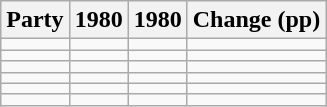<table class="wikitable" style="text-align:right;">
<tr>
<th>Party</th>
<th>1980</th>
<th>1980</th>
<th colspan="3">Change (pp)</th>
</tr>
<tr>
<td style="text-align:left;"></td>
<td></td>
<td></td>
<td></td>
</tr>
<tr>
<td style="text-align:left;"></td>
<td></td>
<td></td>
<td></td>
</tr>
<tr>
<td style="text-align:left;"></td>
<td></td>
<td></td>
<td></td>
</tr>
<tr>
<td style="text-align:left;"></td>
<td></td>
<td></td>
<td></td>
</tr>
<tr>
<td style="text-align:left;"></td>
<td></td>
<td></td>
<td></td>
</tr>
<tr>
<td style="text-align:left;"></td>
<td></td>
<td></td>
<td></td>
</tr>
</table>
